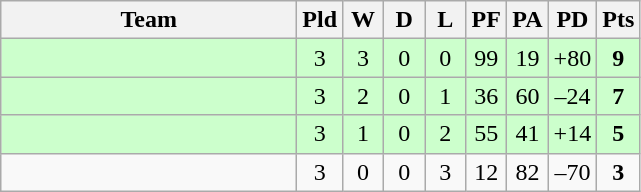<table class="wikitable" style="text-align:center;">
<tr>
<th width=190>Team</th>
<th width=20 abbr="Played">Pld</th>
<th width=20 abbr="Won">W</th>
<th width=20 abbr="Drawn">D</th>
<th width=20 abbr="Lost">L</th>
<th width=20 abbr="Points for">PF</th>
<th width=20 abbr="Points against">PA</th>
<th width=25 abbr="Points difference">PD</th>
<th width=20 abbr="Points">Pts</th>
</tr>
<tr style="background:#ccffcc">
<td align=left></td>
<td>3</td>
<td>3</td>
<td>0</td>
<td>0</td>
<td>99</td>
<td>19</td>
<td>+80</td>
<td><strong>9</strong></td>
</tr>
<tr style="background:#ccffcc">
<td align=left></td>
<td>3</td>
<td>2</td>
<td>0</td>
<td>1</td>
<td>36</td>
<td>60</td>
<td>–24</td>
<td><strong>7</strong></td>
</tr>
<tr style="background:#ccffcc">
<td align=left></td>
<td>3</td>
<td>1</td>
<td>0</td>
<td>2</td>
<td>55</td>
<td>41</td>
<td>+14</td>
<td><strong>5</strong></td>
</tr>
<tr>
<td align=left></td>
<td>3</td>
<td>0</td>
<td>0</td>
<td>3</td>
<td>12</td>
<td>82</td>
<td>–70</td>
<td><strong>3</strong></td>
</tr>
</table>
